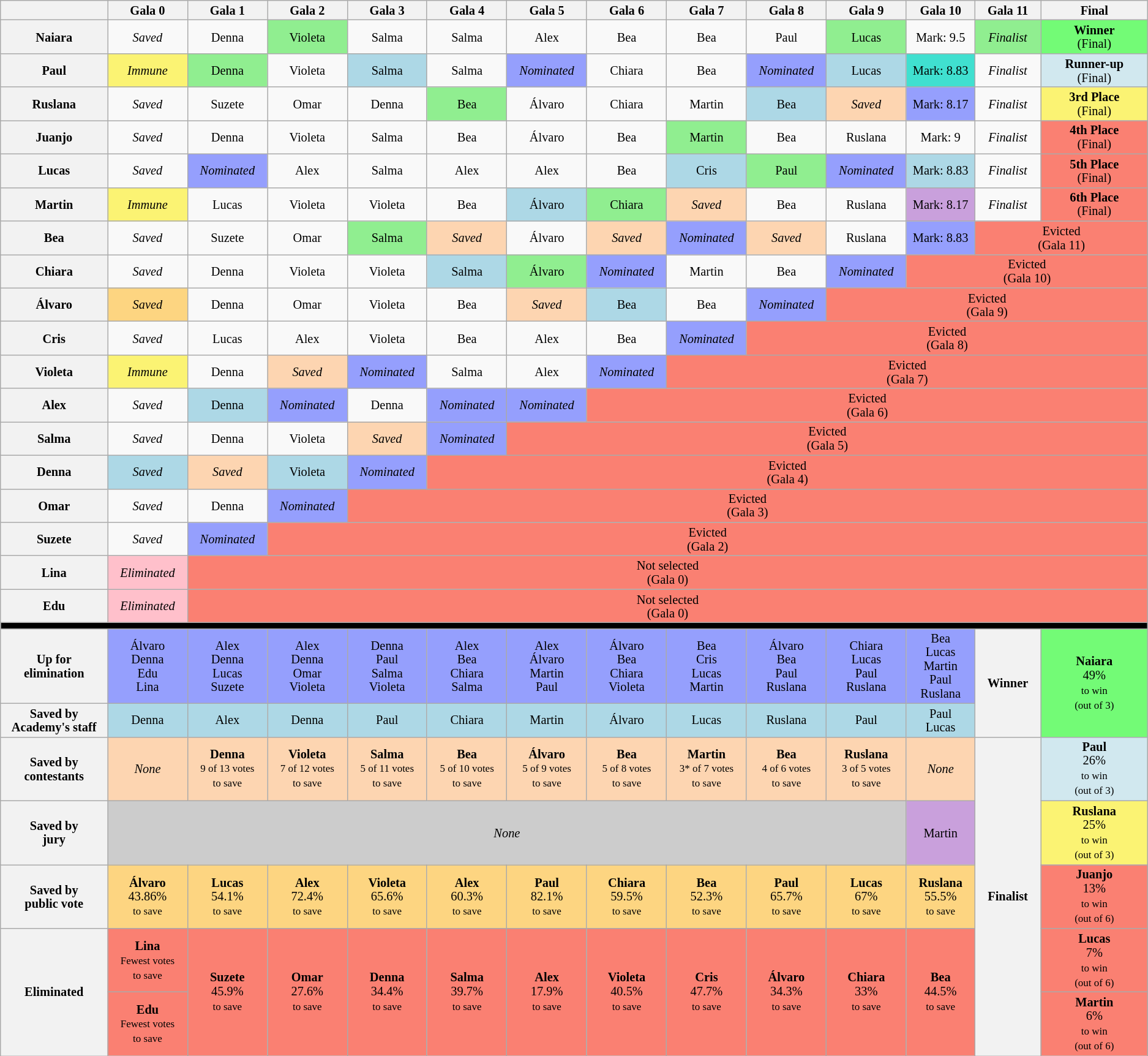<table class="wikitable" style="text-align:center; font-size:85%; line-height:15px;">
<tr>
<th scope="col" style="width: 6%;"></th>
<th scope="col" style="width: 3%;">Gala 0</th>
<th scope="col" style="width: 3%;">Gala 1</th>
<th scope="col" style="width: 3%;">Gala 2</th>
<th scope="col" style="width: 3%;">Gala 3</th>
<th scope="col" style="width: 3%;">Gala 4</th>
<th scope="col" style="width: 3%;">Gala 5</th>
<th scope="col" style="width: 3%;">Gala 6</th>
<th scope="col" style="width: 3%;">Gala 7</th>
<th scope="col" style="width: 3%;">Gala 8</th>
<th scope="col" style="width: 3%;">Gala 9</th>
<th scope="col" style="width: 3%;">Gala 10</th>
<th scope="col" style="width: 3%;">Gala 11</th>
<th style="width: 6%;">Final</th>
</tr>
<tr>
<th scope="row">Naiara</th>
<td><em>Saved</em></td>
<td>Denna</td>
<td bgcolor="lightgreen">Violeta</td>
<td>Salma</td>
<td>Salma</td>
<td>Alex</td>
<td>Bea</td>
<td>Bea</td>
<td>Paul</td>
<td bgcolor="lightgreen">Lucas</td>
<td>Mark: 9.5</td>
<td bgcolor="lightgreen"><em>Finalist</em></td>
<td style="background: rgb(115, 251, 118) none repeat scroll 0% 0%;"><strong>Winner</strong><br>(Final)</td>
</tr>
<tr>
<th scope="row">Paul</th>
<td bgcolor=#FBF373><em>Immune</em></td>
<td bgcolor="lightgreen">Denna</td>
<td>Violeta</td>
<td bgcolor=lightblue>Salma</td>
<td>Salma</td>
<td style="background-color: rgb(149, 159, 253);"><em>Nominated</em></td>
<td>Chiara</td>
<td>Bea</td>
<td style="background-color: rgb(149, 159, 253);"><em>Nominated</em></td>
<td bgcolor=lightblue>Lucas</td>
<td bgcolor=40E0D0>Mark: 8.83</td>
<td><em>Finalist</em></td>
<td style="background-color: rgb(209, 232, 239);"><strong>Runner-up</strong><br>(Final)</td>
</tr>
<tr>
<th scope="row">Ruslana</th>
<td><em>Saved</em></td>
<td>Suzete</td>
<td>Omar</td>
<td>Denna</td>
<td bgcolor="lightgreen">Bea</td>
<td>Álvaro</td>
<td>Chiara</td>
<td>Martin</td>
<td bgcolor=lightblue>Bea</td>
<td style="background: rgb(253, 213, 177);"><em>Saved</em></td>
<td style="background-color: rgb(149, 159, 253);">Mark: 8.17</td>
<td><em>Finalist</em></td>
<td style="background-color: rgb(251, 243, 115);"><strong>3rd Place</strong><br>(Final)</td>
</tr>
<tr>
<th scope="row">Juanjo</th>
<td><em>Saved</em></td>
<td>Denna</td>
<td>Violeta</td>
<td>Salma</td>
<td>Bea</td>
<td>Álvaro</td>
<td>Bea</td>
<td bgcolor="lightgreen">Martin</td>
<td>Bea</td>
<td>Ruslana</td>
<td>Mark: 9</td>
<td><em>Finalist</em></td>
<td style="background: salmon none repeat scroll 0% 0%;"><strong>4th Place</strong><br>(Final)</td>
</tr>
<tr>
<th scope="row">Lucas</th>
<td><em>Saved</em></td>
<td style="background-color: rgb(149, 159, 253);"><em>Nominated</em></td>
<td>Alex</td>
<td>Salma</td>
<td>Alex</td>
<td>Alex</td>
<td>Bea</td>
<td bgcolor=lightblue>Cris</td>
<td bgcolor=lightgreen>Paul</td>
<td style="background-color: rgb(149, 159, 253);"><em>Nominated</em></td>
<td style="background-color: lightblue;">Mark: 8.83</td>
<td><em>Finalist</em></td>
<td style="background: salmon none repeat scroll 0% 0%;"><strong>5th Place</strong><br>(Final)</td>
</tr>
<tr>
<th scope="row">Martin</th>
<td bgcolor=#FBF373><em>Immune</em></td>
<td>Lucas</td>
<td>Violeta</td>
<td>Violeta</td>
<td>Bea</td>
<td bgcolor=lightblue>Álvaro</td>
<td bgcolor="lightgreen">Chiara</td>
<td style="background: rgb(253, 213, 177);"><em>Saved</em></td>
<td>Bea</td>
<td>Ruslana</td>
<td style="background-color: #C9A0DC;">Mark: 8.17</td>
<td><em>Finalist</em></td>
<td style="background: salmon none repeat scroll 0% 0%;"><strong>6th Place</strong><br>(Final)</td>
</tr>
<tr>
<th scope="row">Bea</th>
<td><em>Saved</em></td>
<td>Suzete</td>
<td>Omar</td>
<td bgcolor="lightgreen">Salma</td>
<td style="background: rgb(253, 213, 177);"><em>Saved</em></td>
<td>Álvaro</td>
<td style="background: rgb(253, 213, 177);"><em>Saved</em></td>
<td style="background-color: rgb(149, 159, 253);"><em>Nominated</em></td>
<td style="background: rgb(253, 213, 177);"><em>Saved</em></td>
<td>Ruslana</td>
<td style="background-color: rgb(149, 159, 253);">Mark: 8.83</td>
<td colspan="2" style="background: salmon none repeat scroll 0% 0%;">Evicted<br>(Gala 11)</td>
</tr>
<tr>
<th scope="row">Chiara</th>
<td><em>Saved</em></td>
<td>Denna</td>
<td>Violeta</td>
<td>Violeta</td>
<td bgcolor=lightblue>Salma</td>
<td bgcolor="lightgreen">Álvaro</td>
<td style="background-color: rgb(149, 159, 253);"><em>Nominated</em></td>
<td>Martin</td>
<td>Bea</td>
<td style="background-color: rgb(149, 159, 253);"><em>Nominated</em></td>
<td colspan="3" style="background: salmon none repeat scroll 0% 0%;">Evicted<br>(Gala 10)</td>
</tr>
<tr>
<th scope="row">Álvaro</th>
<td bgcolor=#fdd581><em>Saved</em></td>
<td>Denna</td>
<td>Omar</td>
<td>Violeta</td>
<td>Bea</td>
<td style="background: rgb(253, 213, 177);"><em>Saved</em></td>
<td bgcolor=lightblue>Bea</td>
<td>Bea</td>
<td style="background-color: rgb(149, 159, 253);"><em>Nominated</em></td>
<td colspan="4" style="background: salmon none repeat scroll 0% 0%;">Evicted<br>(Gala 9)</td>
</tr>
<tr>
<th scope="row">Cris</th>
<td><em>Saved</em></td>
<td>Lucas</td>
<td>Alex</td>
<td>Violeta</td>
<td>Bea</td>
<td>Alex</td>
<td>Bea</td>
<td style="background-color: rgb(149, 159, 253);"><em>Nominated</em></td>
<td colspan="5" style="background: salmon none repeat scroll 0% 0%;">Evicted<br>(Gala 8)</td>
</tr>
<tr>
<th scope="row">Violeta</th>
<td bgcolor=#FBF373><em>Immune</em></td>
<td>Denna</td>
<td style="background: rgb(253, 213, 177);"><em>Saved</em></td>
<td style="background-color: rgb(149, 159, 253);"><em>Nominated</em></td>
<td>Salma</td>
<td>Alex</td>
<td style="background-color: rgb(149, 159, 253);"><em>Nominated</em></td>
<td colspan="6" style="background: salmon none repeat scroll 0% 0%;">Evicted<br>(Gala 7)</td>
</tr>
<tr>
<th scope="row">Alex</th>
<td><em>Saved</em></td>
<td style="background: lightblue;">Denna</td>
<td style="background-color: rgb(149, 159, 253);"><em>Nominated</em></td>
<td>Denna</td>
<td style="background-color: rgb(149, 159, 253);"><em>Nominated</em></td>
<td style="background-color: rgb(149, 159, 253);"><em>Nominated</em></td>
<td colspan="7" style="background: salmon none repeat scroll 0% 0%;">Evicted<br>(Gala 6)</td>
</tr>
<tr>
<th scope="row">Salma</th>
<td><em>Saved</em></td>
<td>Denna</td>
<td>Violeta</td>
<td style="background: rgb(253, 213, 177);"><em>Saved</em></td>
<td style="background-color: rgb(149, 159, 253);"><em>Nominated</em></td>
<td colspan="8" style="background: salmon none repeat scroll 0% 0%;">Evicted<br>(Gala 5)</td>
</tr>
<tr>
<th scope="row">Denna</th>
<td bgcolor=lightblue><em>Saved</em></td>
<td style="background: rgb(253, 213, 177);"><em>Saved</em></td>
<td bgcolor=lightblue>Violeta</td>
<td style="background-color: rgb(149, 159, 253);"><em>Nominated</em></td>
<td colspan="9" style="background: salmon none repeat scroll 0% 0%;">Evicted<br>(Gala 4)</td>
</tr>
<tr>
<th scope="row">Omar</th>
<td><em>Saved</em></td>
<td>Denna</td>
<td style="background-color: rgb(149, 159, 253);"><em>Nominated</em></td>
<td colspan="10" style="background: salmon none repeat scroll 0% 0%;">Evicted<br>(Gala 3)</td>
</tr>
<tr>
<th scope="row">Suzete</th>
<td><em>Saved</em></td>
<td style="background-color: rgb(149, 159, 253);"><em>Nominated</em></td>
<td colspan="11" style="background: salmon none repeat scroll 0% 0%;">Evicted<br>(Gala 2)</td>
</tr>
<tr>
<th scope="row">Lina</th>
<td bgcolor=pink><em>Eliminated</em></td>
<td colspan="12" style="background: salmon none repeat scroll 0% 0%;">Not selected<br>(Gala 0)</td>
</tr>
<tr>
<th scope="row">Edu</th>
<td bgcolor=pink><em>Eliminated</em></td>
<td colspan="12" style="background: salmon none repeat scroll 0% 0%;">Not selected<br>(Gala 0)</td>
</tr>
<tr>
<th colspan="14" style="background-color: black;"></th>
</tr>
<tr>
<th scope="row">Up for<br>elimination</th>
<td style="background: rgb(149, 159, 253);">Álvaro<br>Denna<br>Edu<br>Lina</td>
<td style="background: rgb(149, 159, 253);">Alex<br>Denna<br>Lucas<br>Suzete</td>
<td style="background: rgb(149, 159, 253);">Alex<br>Denna<br>Omar<br>Violeta</td>
<td style="background: rgb(149, 159, 253);">Denna<br>Paul<br>Salma<br>Violeta</td>
<td style="background: rgb(149, 159, 253);">Alex<br>Bea<br>Chiara<br>Salma</td>
<td style="background: rgb(149, 159, 253);">Alex<br>Álvaro<br>Martin<br>Paul</td>
<td style="background: rgb(149, 159, 253);">Álvaro<br>Bea<br>Chiara<br>Violeta</td>
<td style="background: rgb(149, 159, 253);">Bea<br>Cris<br>Lucas<br>Martin</td>
<td style="background: rgb(149, 159, 253);">Álvaro<br>Bea<br>Paul<br>Ruslana</td>
<td style="background: rgb(149, 159, 253);">Chiara<br>Lucas<br>Paul<br>Ruslana</td>
<td style="background: rgb(149, 159, 253);">Bea<br>Lucas<br>Martin<br>Paul<br>Ruslana</td>
<th rowspan=2>Winner</th>
<td rowspan=2 style="background: rgb(115, 251, 118);"><strong>Naiara</strong><br>49%<small><br>to win<br>(out of 3)</small></td>
</tr>
<tr>
<th scope="row">Saved by<br>Academy's staff</th>
<td style="background-color:lightblue;">Denna</td>
<td style="background-color:lightblue;">Alex</td>
<td style="background-color:lightblue;">Denna</td>
<td style="background-color:lightblue;">Paul</td>
<td style="background-color:lightblue;">Chiara</td>
<td style="background-color:lightblue;">Martin</td>
<td style="background-color:lightblue;">Álvaro</td>
<td style="background-color:lightblue;">Lucas</td>
<td style="background-color:lightblue;">Ruslana</td>
<td style="background-color:lightblue;">Paul</td>
<td style="background-color:lightblue;">Paul<br>Lucas</td>
</tr>
<tr>
<th scope="row">Saved by<br>contestants</th>
<td style="background-color: rgb(253, 213, 177);"><em>None</em></td>
<td style="background-color: rgb(253, 213, 177);"><strong>Denna</strong><br><small>9 of 13 votes<br>to save</small></td>
<td style="background-color: rgb(253, 213, 177);"><strong>Violeta</strong><br><small>7 of 12 votes<br>to save</small></td>
<td style="background-color: rgb(253, 213, 177);"><strong>Salma</strong><br><small>5 of 11 votes<br>to save</small></td>
<td style="background-color: rgb(253, 213, 177);"><strong>Bea</strong><br><small>5 of 10 votes<br>to save</small></td>
<td style="background-color: rgb(253, 213, 177);"><strong>Álvaro</strong><br><small>5 of 9 votes<br>to save</small></td>
<td style="background-color: rgb(253, 213, 177);"><strong>Bea</strong><br><small>5 of 8 votes<br>to save</small></td>
<td style="background-color: rgb(253, 213, 177);"><strong>Martin</strong><br><small>3* of 7 votes<br>to save</small></td>
<td style="background-color: rgb(253, 213, 177);"><strong>Bea</strong><br><small>4 of 6 votes<br>to save</small></td>
<td style="background-color: rgb(253, 213, 177);"><strong>Ruslana</strong><br><small>3 of 5 votes<br>to save</small></td>
<td style="background-color: rgb(253, 213, 177);"><em>None</em></td>
<th rowspan="6">Finalist</th>
<td style="background-color: rgb(209, 232, 239);"><strong>Paul</strong><br>26%<small><br>to win<br>(out of 3)</small></td>
</tr>
<tr>
<th scope="row">Saved by<br>jury</th>
<td colspan="10" style="background-color: #CCCCCC;"><em>None</em></td>
<td style="background-color: #C9A0DC;;">Martin</td>
<td style="background-color: rgb(251, 243, 115);"><strong>Ruslana</strong><br>25%<small><br>to win<br>(out of 3)</small></td>
</tr>
<tr>
<th scope="row">Saved by<br>public vote</th>
<td style="background-color: rgb(253, 213, 129);"><strong>Álvaro</strong><br>43.86%<br><small>to save </small></td>
<td style="background-color: rgb(253, 213, 129);"><strong>Lucas</strong><br>54.1%<br><small>to save </small></td>
<td style="background-color: rgb(253, 213, 129);"><strong>Alex</strong><br>72.4%<br><small>to save </small></td>
<td style="background-color: rgb(253, 213, 129);"><strong>Violeta</strong><br>65.6%<br><small>to save </small></td>
<td style="background-color: rgb(253, 213, 129);"><strong>Alex</strong><br>60.3%<br><small>to save </small></td>
<td style="background-color: rgb(253, 213, 129);"><strong>Paul</strong><br>82.1%<br><small>to save </small></td>
<td style="background-color: rgb(253, 213, 129);"><strong>Chiara</strong><br>59.5%<br><small>to save </small></td>
<td style="background-color: rgb(253, 213, 129);"><strong>Bea</strong><br>52.3%<br><small>to save </small></td>
<td style="background-color: rgb(253, 213, 129);"><strong>Paul</strong><br>65.7%<br><small>to save </small></td>
<td style="background-color: rgb(253, 213, 129);"><strong>Lucas</strong><br>67%<br><small>to save </small></td>
<td style="background-color: rgb(253, 213, 129);"><strong>Ruslana</strong><br>55.5%<br><small>to save </small></td>
<td style="background-color: salmon;"><strong>Juanjo</strong><br>13%<small><br>to win<br>(out of 6)</small></td>
</tr>
<tr>
<th scope="row" rowspan=2>Eliminated</th>
<td style="background:salmon;"><strong>Lina</strong><br><small>Fewest votes<br>to save</small></td>
<td rowspan=2 style="background:salmon;"><strong>Suzete</strong><br>45.9%<small><br>to save</small></td>
<td rowspan=2 style="background:salmon;"><strong>Omar</strong><br>27.6%<small><br>to save</small></td>
<td rowspan=2 style="background:salmon;"><strong>Denna</strong><br>34.4%<small><br>to save</small></td>
<td rowspan=2 style="background:salmon;"><strong>Salma</strong><br>39.7%<small><br>to save</small></td>
<td rowspan=2 style="background:salmon;"><strong>Alex</strong><br>17.9%<small><br>to save</small></td>
<td rowspan=2 style="background:salmon;"><strong>Violeta</strong><br>40.5%<small><br>to save</small></td>
<td rowspan=2 style="background:salmon;"><strong>Cris</strong><br>47.7%<small><br>to save</small></td>
<td rowspan=2 style="background:salmon;"><strong>Álvaro</strong><br>34.3%<small><br>to save</small></td>
<td rowspan=2 style="background:salmon;"><strong>Chiara</strong><br>33%<small><br>to save</small></td>
<td rowspan=2 style="background:salmon;"><strong>Bea</strong><br>44.5%<small><br>to save</small></td>
<td style="background: salmon;"><strong>Lucas</strong><br>7%<small><br>to win<br>(out of 6)</small></td>
</tr>
<tr>
<td style="background:salmon;"><strong>Edu</strong><br><small>Fewest votes<br>to save</small></td>
<td style="background: salmon;"><strong>Martin</strong><br>6%<small><br>to win<br>(out of 6)</small></td>
</tr>
</table>
